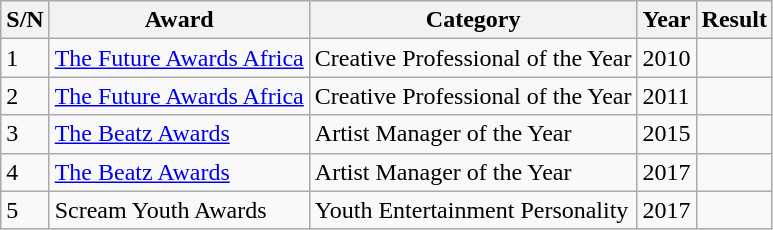<table class="wikitable">
<tr>
<th>S/N</th>
<th>Award</th>
<th>Category</th>
<th>Year</th>
<th>Result</th>
</tr>
<tr>
<td>1</td>
<td><a href='#'>The Future Awards Africa</a></td>
<td>Creative Professional of the Year</td>
<td>2010</td>
<td> </td>
</tr>
<tr>
<td>2</td>
<td><a href='#'>The Future Awards Africa</a></td>
<td>Creative Professional of the Year</td>
<td>2011</td>
<td> </td>
</tr>
<tr>
<td>3</td>
<td><a href='#'>The Beatz Awards</a></td>
<td>Artist Manager of the Year</td>
<td>2015</td>
<td></td>
</tr>
<tr>
<td>4</td>
<td><a href='#'>The Beatz Awards</a></td>
<td>Artist Manager of the Year</td>
<td>2017</td>
<td></td>
</tr>
<tr>
<td>5</td>
<td>Scream Youth Awards</td>
<td>Youth Entertainment Personality</td>
<td>2017</td>
<td></td>
</tr>
</table>
